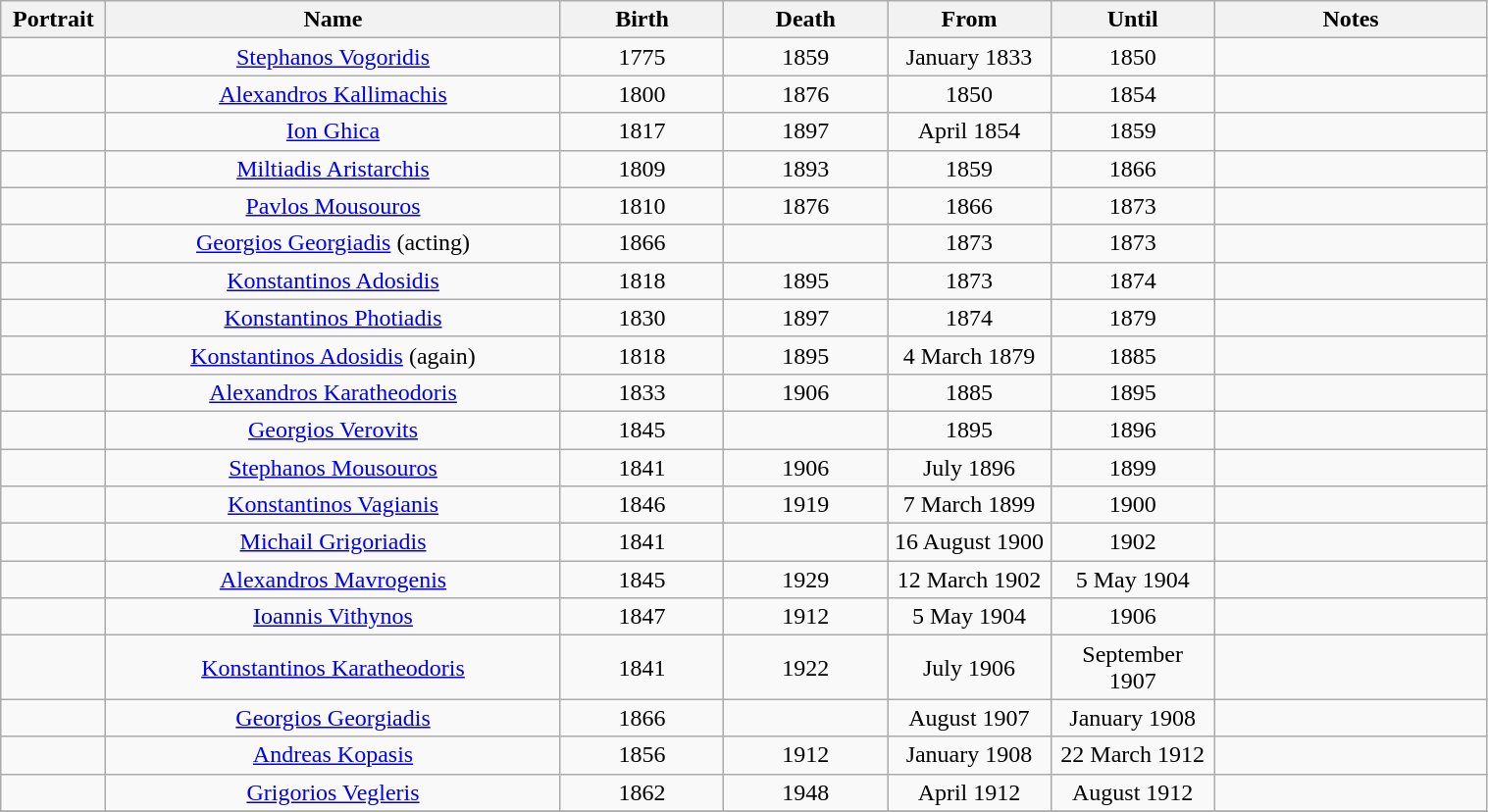<table class="wikitable" style="text-align:center; width: 80%">
<tr>
<th width=4%>Portrait</th>
<th width=25%>Name</th>
<th width=9%>Birth</th>
<th width=9%>Death</th>
<th width=9%>From</th>
<th width=9%>Until</th>
<th width=15%>Notes</th>
</tr>
<tr>
<td align="center"></td>
<td align="center"><a href='#'>Stephanos Vogoridis</a></td>
<td align="center">1775</td>
<td align="center">1859</td>
<td align="center">January 1833</td>
<td align="center">1850</td>
<td align="center"></td>
</tr>
<tr>
<td align="center"></td>
<td align="center"><a href='#'>Alexandros Kallimachis</a></td>
<td align="center">1800</td>
<td align="center">1876</td>
<td align="center">1850</td>
<td align="center">1854</td>
<td align="center"></td>
</tr>
<tr>
<td align="center"></td>
<td align="center"><a href='#'>Ion Ghica</a></td>
<td align="center">1817</td>
<td align="center">1897</td>
<td align="center">April 1854</td>
<td align="center">1859</td>
<td align="center"></td>
</tr>
<tr>
<td align="center"></td>
<td align="center"><a href='#'>Miltiadis Aristarchis</a></td>
<td align="center">1809</td>
<td align="center">1893</td>
<td align="center">1859</td>
<td align="center">1866</td>
<td align="center"></td>
</tr>
<tr>
<td align="center"></td>
<td align="center"><a href='#'>Pavlos Mousouros</a></td>
<td align="center">1810</td>
<td align="center">1876</td>
<td align="center">1866</td>
<td align="center">1873</td>
<td align="center"></td>
</tr>
<tr>
<td align="center"></td>
<td align="center"><a href='#'>Georgios Georgiadis</a> (acting)</td>
<td align="center">1866</td>
<td align="center"></td>
<td align="center">1873</td>
<td align="center">1873</td>
<td align="center"></td>
</tr>
<tr>
<td align="center"></td>
<td align="center"><a href='#'>Konstantinos Adosidis</a></td>
<td align="center">1818</td>
<td align="center">1895</td>
<td align="center">1873</td>
<td align="center">1874</td>
<td align="center"></td>
</tr>
<tr>
<td align="center"></td>
<td align="center"><a href='#'>Konstantinos Photiadis</a></td>
<td align="center">1830</td>
<td align="center">1897</td>
<td align="center">1874</td>
<td align="center">1879</td>
<td align="center"></td>
</tr>
<tr>
<td align="center"></td>
<td align="center"><a href='#'>Konstantinos Adosidis</a> (again)</td>
<td align="center">1818</td>
<td align="center">1895</td>
<td align="center">4 March 1879</td>
<td align="center">1885</td>
<td align="center"></td>
</tr>
<tr>
<td align="center"></td>
<td align="center"><a href='#'>Alexandros Karatheodoris</a></td>
<td align="center">1833</td>
<td align="center">1906</td>
<td align="center">1885</td>
<td align="center">1895</td>
<td align="center"></td>
</tr>
<tr>
<td align="center"></td>
<td align="center"><a href='#'>Georgios Verovits</a></td>
<td align="center">1845</td>
<td align="center"></td>
<td align="center">1895</td>
<td align="center">1896</td>
<td align="center"></td>
</tr>
<tr>
<td align="center"></td>
<td align="center"><a href='#'>Stephanos Mousouros</a></td>
<td align="center">1841</td>
<td align="center">1906</td>
<td align="center">July 1896</td>
<td align="center">1899</td>
<td align="center"></td>
</tr>
<tr>
<td align="center"></td>
<td align="center"><a href='#'>Konstantinos Vagianis</a></td>
<td align="center">1846</td>
<td align="center">1919</td>
<td align="center">7 March 1899</td>
<td align="center">1900</td>
<td align="center"></td>
</tr>
<tr>
<td align="center"></td>
<td align="center"><a href='#'>Michail Grigoriadis</a></td>
<td align="center">1841</td>
<td align="center"></td>
<td align="center">16 August 1900</td>
<td align="center">1902</td>
<td align="center"></td>
</tr>
<tr>
<td align="center"></td>
<td align="center"><a href='#'>Alexandros Mavrogenis</a></td>
<td align="center">1845</td>
<td align="center">1929</td>
<td align="center">12 March 1902</td>
<td align="center">5 May 1904</td>
<td align="center"></td>
</tr>
<tr>
<td align="center"></td>
<td align="center"><a href='#'>Ioannis Vithynos</a></td>
<td align="center">1847</td>
<td align="center">1912</td>
<td align="center">5 May 1904</td>
<td align="center">1906</td>
<td align="center"></td>
</tr>
<tr>
<td align="center"></td>
<td align="center"><a href='#'>Konstantinos Karatheodoris</a></td>
<td align="center">1841</td>
<td align="center">1922</td>
<td align="center">July 1906</td>
<td align="center">September 1907</td>
<td align="center"></td>
</tr>
<tr>
<td align="center"></td>
<td align="center"><a href='#'>Georgios Georgiadis</a></td>
<td align="center">1866</td>
<td align="center"></td>
<td align="center">August 1907</td>
<td align="center">January 1908</td>
<td align="center"></td>
</tr>
<tr>
<td align="center"></td>
<td align="center"><a href='#'>Andreas Kopasis</a></td>
<td align="center">1856</td>
<td align="center">1912</td>
<td align="center">January 1908</td>
<td align="center">22 March 1912</td>
<td align="center"></td>
</tr>
<tr>
<td align="center"></td>
<td align="center"><a href='#'>Grigorios Vegleris</a></td>
<td align="center">1862</td>
<td align="center">1948</td>
<td align="center">April 1912</td>
<td align="center">August 1912</td>
<td align="center"></td>
</tr>
<tr>
</tr>
</table>
